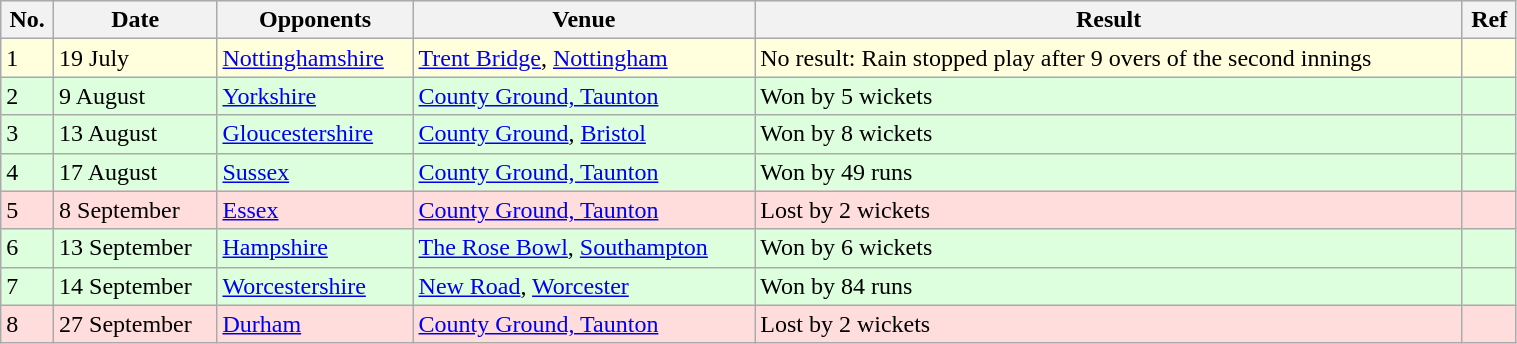<table class="wikitable" width="80%">
<tr bgcolor="#efefef">
<th scope="col">No.</th>
<th scope="col">Date</th>
<th scope="col">Opponents</th>
<th scope="col">Venue</th>
<th scope="col">Result</th>
<th scope="col">Ref</th>
</tr>
<tr bgcolor="#ffffdd">
<td>1</td>
<td>19 July</td>
<td><a href='#'>Nottinghamshire</a></td>
<td><a href='#'>Trent Bridge</a>, <a href='#'>Nottingham</a></td>
<td>No result: Rain stopped play after 9 overs of the second innings</td>
<td></td>
</tr>
<tr bgcolor="#ddffdd">
<td>2</td>
<td>9 August</td>
<td><a href='#'>Yorkshire</a></td>
<td><a href='#'>County Ground, Taunton</a></td>
<td>Won by 5 wickets</td>
<td></td>
</tr>
<tr bgcolor="#ddffdd">
<td>3</td>
<td>13 August</td>
<td><a href='#'>Gloucestershire</a></td>
<td><a href='#'>County Ground</a>, <a href='#'>Bristol</a></td>
<td>Won by 8 wickets</td>
<td></td>
</tr>
<tr bgcolor="#ddffdd">
<td>4</td>
<td>17 August</td>
<td><a href='#'>Sussex</a></td>
<td><a href='#'>County Ground, Taunton</a></td>
<td>Won by 49 runs</td>
<td></td>
</tr>
<tr bgcolor="#ffdddd">
<td>5</td>
<td>8 September</td>
<td><a href='#'>Essex</a></td>
<td><a href='#'>County Ground, Taunton</a></td>
<td>Lost by 2 wickets</td>
<td></td>
</tr>
<tr bgcolor="#ddffdd">
<td>6</td>
<td>13 September</td>
<td><a href='#'>Hampshire</a></td>
<td><a href='#'>The Rose Bowl</a>, <a href='#'>Southampton</a></td>
<td>Won by 6 wickets</td>
<td></td>
</tr>
<tr bgcolor="#ddffdd">
<td>7</td>
<td>14 September</td>
<td><a href='#'>Worcestershire</a></td>
<td><a href='#'>New Road</a>, <a href='#'>Worcester</a></td>
<td>Won by 84 runs</td>
<td></td>
</tr>
<tr bgcolor="#ffdddd">
<td>8</td>
<td>27 September</td>
<td><a href='#'>Durham</a></td>
<td><a href='#'>County Ground, Taunton</a></td>
<td>Lost by 2 wickets</td>
<td></td>
</tr>
</table>
